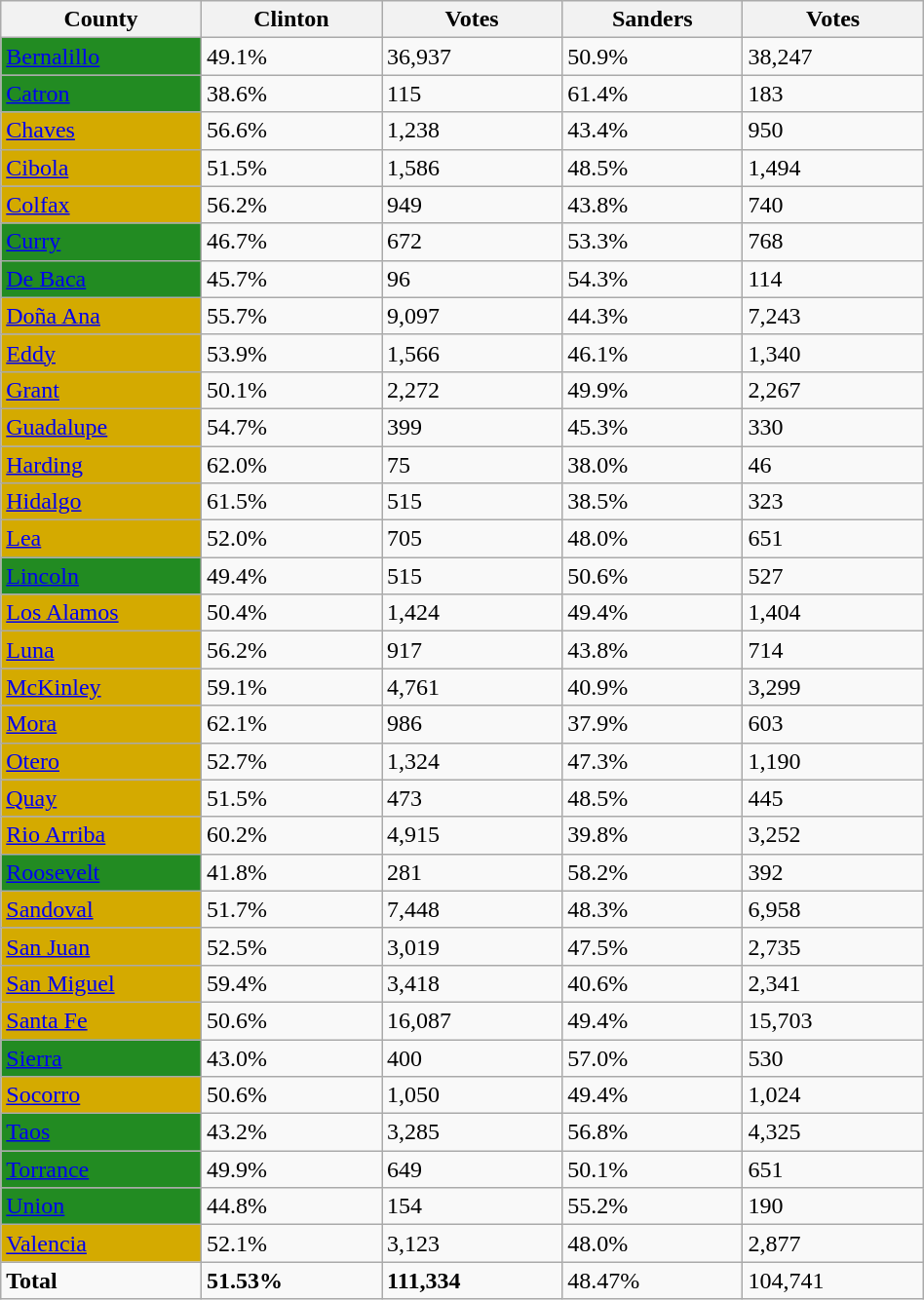<table width="50%" class="wikitable sortable">
<tr>
<th width="10%">County</th>
<th width="10%">Clinton</th>
<th width="10%">Votes</th>
<th width="10%">Sanders</th>
<th width="10%">Votes</th>
</tr>
<tr>
<td style="background:#228B22;"><a href='#'>Bernalillo</a></td>
<td>49.1%</td>
<td>36,937</td>
<td>50.9%</td>
<td>38,247</td>
</tr>
<tr>
<td style="background:#228B22;"><a href='#'>Catron</a></td>
<td>38.6%</td>
<td>115</td>
<td>61.4%</td>
<td>183</td>
</tr>
<tr>
<td style="background:#D4AA00;"><a href='#'>Chaves</a></td>
<td>56.6%</td>
<td>1,238</td>
<td>43.4%</td>
<td>950</td>
</tr>
<tr>
<td style="background:#D4AA00;"><a href='#'>Cibola</a></td>
<td>51.5%</td>
<td>1,586</td>
<td>48.5%</td>
<td>1,494</td>
</tr>
<tr>
<td style="background:#D4AA00;"><a href='#'>Colfax</a></td>
<td>56.2%</td>
<td>949</td>
<td>43.8%</td>
<td>740</td>
</tr>
<tr>
<td style="background:#228B22;"><a href='#'>Curry</a></td>
<td>46.7%</td>
<td>672</td>
<td>53.3%</td>
<td>768</td>
</tr>
<tr>
<td style="background:#228B22;"><a href='#'>De Baca</a></td>
<td>45.7%</td>
<td>96</td>
<td>54.3%</td>
<td>114</td>
</tr>
<tr>
<td style="background:#D4AA00;"><a href='#'>Doña Ana</a></td>
<td>55.7%</td>
<td>9,097</td>
<td>44.3%</td>
<td>7,243</td>
</tr>
<tr>
<td style="background:#D4AA00;"><a href='#'>Eddy</a></td>
<td>53.9%</td>
<td>1,566</td>
<td>46.1%</td>
<td>1,340</td>
</tr>
<tr>
<td style="background:#D4AA00;"><a href='#'>Grant</a></td>
<td>50.1%</td>
<td>2,272</td>
<td>49.9%</td>
<td>2,267</td>
</tr>
<tr>
<td style="background:#D4AA00;"><a href='#'>Guadalupe</a></td>
<td>54.7%</td>
<td>399</td>
<td>45.3%</td>
<td>330</td>
</tr>
<tr>
<td style="background:#D4AA00;"><a href='#'>Harding</a></td>
<td>62.0%</td>
<td>75</td>
<td>38.0%</td>
<td>46</td>
</tr>
<tr>
<td style="background:#D4AA00;"><a href='#'>Hidalgo</a></td>
<td>61.5%</td>
<td>515</td>
<td>38.5%</td>
<td>323</td>
</tr>
<tr>
<td style="background:#D4AA00;"><a href='#'>Lea</a></td>
<td>52.0%</td>
<td>705</td>
<td>48.0%</td>
<td>651</td>
</tr>
<tr>
<td style="background:#228B22;"><a href='#'>Lincoln</a></td>
<td>49.4%</td>
<td>515</td>
<td>50.6%</td>
<td>527</td>
</tr>
<tr>
<td style="background:#D4AA00;"><a href='#'>Los Alamos</a></td>
<td>50.4%</td>
<td>1,424</td>
<td>49.4%</td>
<td>1,404</td>
</tr>
<tr>
<td style="background:#D4AA00;"><a href='#'>Luna</a></td>
<td>56.2%</td>
<td>917</td>
<td>43.8%</td>
<td>714</td>
</tr>
<tr>
<td style="background:#D4AA00;"><a href='#'>McKinley</a></td>
<td>59.1%</td>
<td>4,761</td>
<td>40.9%</td>
<td>3,299</td>
</tr>
<tr>
<td style="background:#D4AA00;"><a href='#'>Mora</a></td>
<td>62.1%</td>
<td>986</td>
<td>37.9%</td>
<td>603</td>
</tr>
<tr>
<td style="background:#D4AA00;"><a href='#'>Otero</a></td>
<td>52.7%</td>
<td>1,324</td>
<td>47.3%</td>
<td>1,190</td>
</tr>
<tr>
<td style="background:#D4AA00;"><a href='#'>Quay</a></td>
<td>51.5%</td>
<td>473</td>
<td>48.5%</td>
<td>445</td>
</tr>
<tr>
<td style="background:#D4AA00;"><a href='#'>Rio Arriba</a></td>
<td>60.2%</td>
<td>4,915</td>
<td>39.8%</td>
<td>3,252</td>
</tr>
<tr>
<td style="background:#228B22;"><a href='#'>Roosevelt</a></td>
<td>41.8%</td>
<td>281</td>
<td>58.2%</td>
<td>392</td>
</tr>
<tr>
<td style="background:#D4AA00;"><a href='#'>Sandoval</a></td>
<td>51.7%</td>
<td>7,448</td>
<td>48.3%</td>
<td>6,958</td>
</tr>
<tr>
<td style="background:#D4AA00;"><a href='#'>San Juan</a></td>
<td>52.5%</td>
<td>3,019</td>
<td>47.5%</td>
<td>2,735</td>
</tr>
<tr>
<td style="background:#D4AA00;"><a href='#'>San Miguel</a></td>
<td>59.4%</td>
<td>3,418</td>
<td>40.6%</td>
<td>2,341</td>
</tr>
<tr>
<td style="background:#D4AA00;"><a href='#'>Santa Fe</a></td>
<td>50.6%</td>
<td>16,087</td>
<td>49.4%</td>
<td>15,703</td>
</tr>
<tr>
<td style="background:#228B22;"><a href='#'>Sierra</a></td>
<td>43.0%</td>
<td>400</td>
<td>57.0%</td>
<td>530</td>
</tr>
<tr>
<td style="background:#D4AA00;"><a href='#'>Socorro</a></td>
<td>50.6%</td>
<td>1,050</td>
<td>49.4%</td>
<td>1,024</td>
</tr>
<tr>
<td style="background:#228B22;"><a href='#'>Taos</a></td>
<td>43.2%</td>
<td>3,285</td>
<td>56.8%</td>
<td>4,325</td>
</tr>
<tr>
<td style="background:#228B22;"><a href='#'>Torrance</a></td>
<td>49.9%</td>
<td>649</td>
<td>50.1%</td>
<td>651</td>
</tr>
<tr>
<td style="background:#228B22;"><a href='#'>Union</a></td>
<td>44.8%</td>
<td>154</td>
<td>55.2%</td>
<td>190</td>
</tr>
<tr>
<td style="background:#D4AA00;"><a href='#'>Valencia</a></td>
<td>52.1%</td>
<td>3,123</td>
<td>48.0%</td>
<td>2,877</td>
</tr>
<tr>
<td><strong>Total</strong></td>
<td><strong>51.53%</strong></td>
<td><strong>111,334</strong></td>
<td>48.47%</td>
<td>104,741</td>
</tr>
</table>
